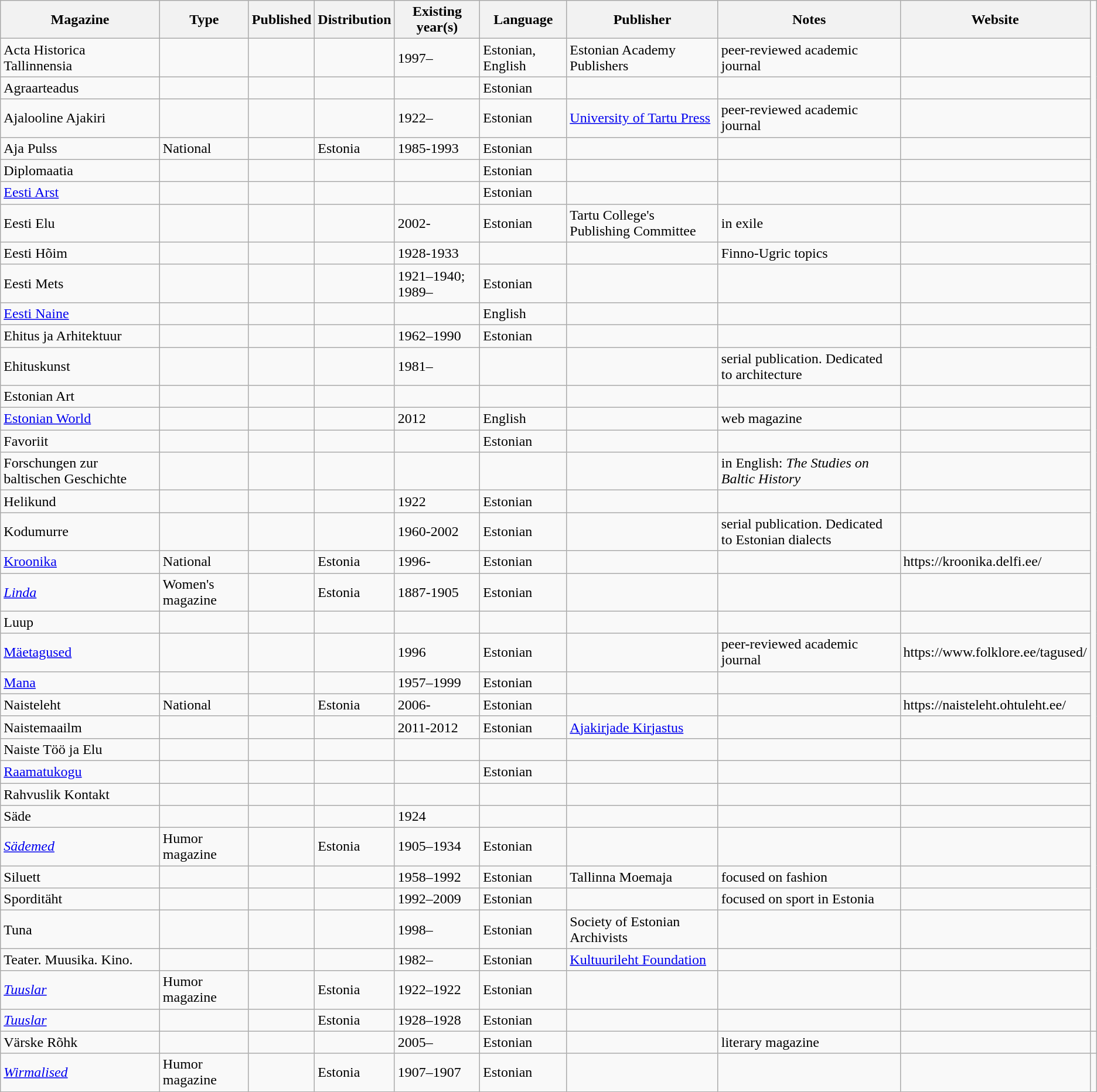<table class="wikitable sortable" style="text-align:left;">
<tr --->
<th>Magazine</th>
<th>Type</th>
<th>Published</th>
<th>Distribution</th>
<th>Existing year(s)<br></th>
<th>Language</th>
<th>Publisher</th>
<th>Notes</th>
<th>Website</th>
</tr>
<tr>
<td>Acta Historica Tallinnensia</td>
<td></td>
<td></td>
<td></td>
<td>1997–</td>
<td>Estonian, English</td>
<td>Estonian Academy Publishers</td>
<td>peer-reviewed academic journal</td>
<td></td>
</tr>
<tr>
<td>Agraarteadus</td>
<td></td>
<td></td>
<td></td>
<td></td>
<td>Estonian</td>
<td></td>
<td></td>
<td></td>
</tr>
<tr>
<td>Ajalooline Ajakiri</td>
<td></td>
<td></td>
<td></td>
<td>1922–</td>
<td>Estonian</td>
<td><a href='#'>University of Tartu Press</a></td>
<td>peer-reviewed academic journal</td>
<td></td>
</tr>
<tr>
<td>Aja Pulss</td>
<td>National</td>
<td></td>
<td>Estonia</td>
<td>1985-1993</td>
<td>Estonian</td>
<td></td>
<td></td>
<td></td>
</tr>
<tr>
<td>Diplomaatia</td>
<td></td>
<td></td>
<td></td>
<td></td>
<td>Estonian</td>
<td></td>
<td></td>
<td></td>
</tr>
<tr>
<td><a href='#'>Eesti Arst</a></td>
<td></td>
<td></td>
<td></td>
<td></td>
<td>Estonian</td>
<td></td>
<td></td>
<td></td>
</tr>
<tr>
<td>Eesti Elu</td>
<td></td>
<td></td>
<td></td>
<td>2002-</td>
<td>Estonian</td>
<td>Tartu College's Publishing Committee</td>
<td>in exile</td>
<td></td>
</tr>
<tr>
<td>Eesti Hõim</td>
<td></td>
<td></td>
<td></td>
<td>1928-1933</td>
<td></td>
<td></td>
<td>Finno-Ugric topics</td>
<td></td>
</tr>
<tr>
<td>Eesti Mets</td>
<td></td>
<td></td>
<td></td>
<td>1921–1940; 1989–</td>
<td>Estonian</td>
<td></td>
<td></td>
<td></td>
</tr>
<tr>
<td><a href='#'>Eesti Naine</a></td>
<td></td>
<td></td>
<td></td>
<td></td>
<td>English</td>
<td></td>
<td></td>
<td></td>
</tr>
<tr>
<td>Ehitus ja Arhitektuur</td>
<td></td>
<td></td>
<td></td>
<td>1962–1990</td>
<td>Estonian</td>
<td></td>
<td></td>
<td></td>
</tr>
<tr>
<td>Ehituskunst</td>
<td></td>
<td></td>
<td></td>
<td>1981–</td>
<td></td>
<td></td>
<td>serial publication. Dedicated to architecture</td>
<td></td>
</tr>
<tr>
<td>Estonian Art</td>
<td></td>
<td></td>
<td></td>
<td></td>
<td></td>
<td></td>
<td></td>
<td></td>
</tr>
<tr>
<td><a href='#'>Estonian World</a></td>
<td></td>
<td></td>
<td></td>
<td>2012</td>
<td>English</td>
<td></td>
<td>web magazine</td>
<td></td>
</tr>
<tr>
<td>Favoriit</td>
<td></td>
<td></td>
<td></td>
<td></td>
<td>Estonian</td>
<td></td>
<td></td>
<td></td>
</tr>
<tr>
<td>Forschungen zur baltischen Geschichte</td>
<td></td>
<td></td>
<td></td>
<td></td>
<td></td>
<td></td>
<td>in English: <em>The Studies on Baltic History</em></td>
<td></td>
</tr>
<tr>
<td>Helikund</td>
<td></td>
<td></td>
<td></td>
<td>1922</td>
<td>Estonian</td>
<td></td>
<td></td>
<td></td>
</tr>
<tr>
<td>Kodumurre</td>
<td></td>
<td></td>
<td></td>
<td>1960-2002</td>
<td>Estonian</td>
<td></td>
<td>serial publication. Dedicated to Estonian dialects</td>
<td></td>
</tr>
<tr>
<td><a href='#'>Kroonika</a></td>
<td>National</td>
<td></td>
<td>Estonia</td>
<td>1996-</td>
<td>Estonian</td>
<td></td>
<td></td>
<td>https://kroonika.delfi.ee/</td>
</tr>
<tr>
<td><em><a href='#'>Linda</a></em></td>
<td>Women's magazine</td>
<td></td>
<td>Estonia</td>
<td>1887-1905</td>
<td>Estonian</td>
<td></td>
<td></td>
<td></td>
</tr>
<tr>
<td>Luup</td>
<td></td>
<td></td>
<td></td>
<td></td>
<td></td>
<td></td>
<td></td>
<td></td>
</tr>
<tr>
<td><a href='#'>Mäetagused</a></td>
<td></td>
<td></td>
<td></td>
<td>1996</td>
<td>Estonian</td>
<td></td>
<td>peer-reviewed academic journal</td>
<td>https://www.folklore.ee/tagused/</td>
</tr>
<tr>
<td><a href='#'>Mana</a></td>
<td></td>
<td></td>
<td></td>
<td>1957–1999</td>
<td>Estonian</td>
<td></td>
<td></td>
<td></td>
</tr>
<tr>
<td>Naisteleht</td>
<td>National</td>
<td></td>
<td>Estonia</td>
<td>2006-</td>
<td>Estonian</td>
<td></td>
<td></td>
<td>https://naisteleht.ohtuleht.ee/</td>
</tr>
<tr>
<td>Naistemaailm</td>
<td></td>
<td></td>
<td></td>
<td>2011-2012</td>
<td>Estonian</td>
<td><a href='#'>Ajakirjade Kirjastus</a></td>
<td></td>
<td></td>
</tr>
<tr>
<td>Naiste Töö ja Elu</td>
<td></td>
<td></td>
<td></td>
<td></td>
<td></td>
<td></td>
<td></td>
<td></td>
</tr>
<tr>
<td><a href='#'>Raamatukogu</a></td>
<td></td>
<td></td>
<td></td>
<td></td>
<td>Estonian</td>
<td></td>
<td></td>
<td></td>
</tr>
<tr>
<td>Rahvuslik Kontakt</td>
<td></td>
<td></td>
<td></td>
<td></td>
<td></td>
<td></td>
<td></td>
<td></td>
</tr>
<tr>
<td>Säde</td>
<td></td>
<td></td>
<td></td>
<td>1924</td>
<td></td>
<td></td>
<td></td>
<td></td>
</tr>
<tr>
<td><em><a href='#'>Sädemed</a></em></td>
<td>Humor magazine</td>
<td></td>
<td>Estonia</td>
<td>1905–1934</td>
<td>Estonian</td>
<td></td>
<td></td>
<td></td>
</tr>
<tr>
<td>Siluett</td>
<td></td>
<td></td>
<td></td>
<td>1958–1992</td>
<td>Estonian</td>
<td>Tallinna Moemaja</td>
<td>focused on fashion</td>
<td></td>
</tr>
<tr>
<td>Sporditäht</td>
<td></td>
<td></td>
<td></td>
<td>1992–2009</td>
<td>Estonian</td>
<td></td>
<td>focused on sport in Estonia</td>
<td></td>
</tr>
<tr>
<td>Tuna</td>
<td></td>
<td></td>
<td></td>
<td>1998–</td>
<td>Estonian</td>
<td>Society of Estonian Archivists</td>
<td></td>
<td></td>
</tr>
<tr>
<td>Teater. Muusika. Kino.</td>
<td></td>
<td></td>
<td></td>
<td>1982–</td>
<td>Estonian</td>
<td><a href='#'>Kultuurileht Foundation</a></td>
<td></td>
<td></td>
</tr>
<tr>
<td><em><a href='#'>Tuuslar</a></em></td>
<td>Humor magazine</td>
<td></td>
<td>Estonia</td>
<td>1922–1922</td>
<td>Estonian</td>
<td></td>
<td></td>
<td></td>
</tr>
<tr>
<td><em><a href='#'>Tuuslar</a></em></td>
<td></td>
<td></td>
<td>Estonia</td>
<td>1928–1928</td>
<td>Estonian</td>
<td></td>
<td></td>
<td></td>
</tr>
<tr>
<td>Värske Rõhk</td>
<td></td>
<td></td>
<td></td>
<td>2005–</td>
<td>Estonian</td>
<td></td>
<td>literary magazine</td>
<td></td>
<td></td>
</tr>
<tr>
<td><em><a href='#'>Wirmalised</a></em></td>
<td>Humor magazine</td>
<td></td>
<td>Estonia</td>
<td>1907–1907</td>
<td>Estonian</td>
<td></td>
<td></td>
<td></td>
</tr>
</table>
